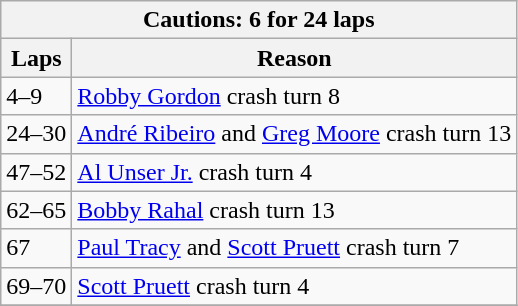<table class="wikitable">
<tr>
<th colspan=2>Cautions: 6 for 24 laps</th>
</tr>
<tr>
<th>Laps</th>
<th>Reason</th>
</tr>
<tr>
<td>4–9</td>
<td><a href='#'>Robby Gordon</a> crash turn 8</td>
</tr>
<tr>
<td>24–30</td>
<td><a href='#'>André Ribeiro</a> and <a href='#'>Greg Moore</a> crash turn 13</td>
</tr>
<tr>
<td>47–52</td>
<td><a href='#'>Al Unser Jr.</a> crash turn 4</td>
</tr>
<tr>
<td>62–65</td>
<td><a href='#'>Bobby Rahal</a> crash turn 13</td>
</tr>
<tr>
<td>67</td>
<td><a href='#'>Paul Tracy</a> and <a href='#'>Scott Pruett</a> crash turn 7</td>
</tr>
<tr>
<td>69–70</td>
<td><a href='#'>Scott Pruett</a> crash turn 4</td>
</tr>
<tr>
</tr>
</table>
